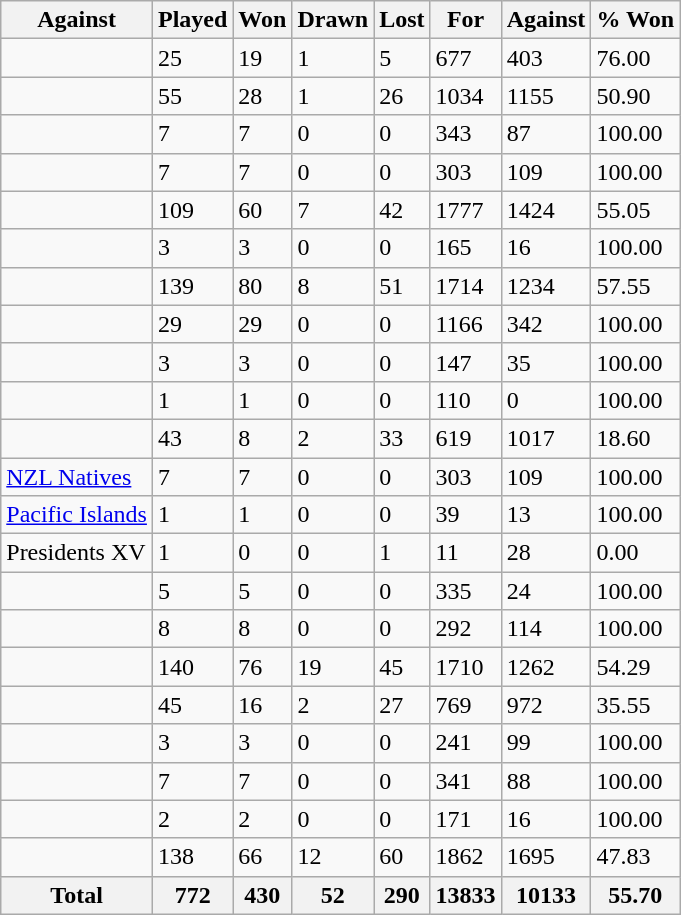<table class="sortable wikitable">
<tr>
<th>Against</th>
<th>Played</th>
<th>Won</th>
<th>Drawn</th>
<th>Lost</th>
<th>For</th>
<th>Against</th>
<th>% Won</th>
</tr>
<tr>
<td align="left"></td>
<td>25</td>
<td>19</td>
<td>1</td>
<td>5</td>
<td>677</td>
<td>403</td>
<td>76.00</td>
</tr>
<tr>
<td align="left"></td>
<td>55</td>
<td>28</td>
<td>1</td>
<td>26</td>
<td>1034</td>
<td>1155</td>
<td>50.90</td>
</tr>
<tr>
<td align="left"></td>
<td>7</td>
<td>7</td>
<td>0</td>
<td>0</td>
<td>343</td>
<td>87</td>
<td>100.00</td>
</tr>
<tr>
<td align="left"></td>
<td>7</td>
<td>7</td>
<td>0</td>
<td>0</td>
<td>303</td>
<td>109</td>
<td>100.00</td>
</tr>
<tr>
<td align="left"></td>
<td>109</td>
<td>60</td>
<td>7</td>
<td>42</td>
<td>1777</td>
<td>1424</td>
<td>55.05</td>
</tr>
<tr>
<td align="left"></td>
<td>3</td>
<td>3</td>
<td>0</td>
<td>0</td>
<td>165</td>
<td>16</td>
<td>100.00</td>
</tr>
<tr>
<td align="left"></td>
<td>139</td>
<td>80</td>
<td>8</td>
<td>51</td>
<td>1714</td>
<td>1234</td>
<td>57.55</td>
</tr>
<tr>
<td align="left"></td>
<td>29</td>
<td>29</td>
<td>0</td>
<td>0</td>
<td>1166</td>
<td>342</td>
<td>100.00</td>
</tr>
<tr>
<td align="left"></td>
<td>3</td>
<td>3</td>
<td>0</td>
<td>0</td>
<td>147</td>
<td>35</td>
<td>100.00</td>
</tr>
<tr>
<td align="left"></td>
<td>1</td>
<td>1</td>
<td>0</td>
<td>0</td>
<td>110</td>
<td>0</td>
<td>100.00</td>
</tr>
<tr>
<td align="left"></td>
<td>43</td>
<td>8</td>
<td>2</td>
<td>33</td>
<td>619</td>
<td>1017</td>
<td>18.60</td>
</tr>
<tr>
<td align="left"><a href='#'>NZL Natives</a></td>
<td>7</td>
<td>7</td>
<td>0</td>
<td>0</td>
<td>303</td>
<td>109</td>
<td>100.00</td>
</tr>
<tr>
<td align="left"><a href='#'>Pacific Islands</a></td>
<td>1</td>
<td>1</td>
<td>0</td>
<td>0</td>
<td>39</td>
<td>13</td>
<td>100.00</td>
</tr>
<tr>
<td align="left">Presidents XV</td>
<td>1</td>
<td>0</td>
<td>0</td>
<td>1</td>
<td>11</td>
<td>28</td>
<td>0.00</td>
</tr>
<tr>
<td align="left"></td>
<td>5</td>
<td>5</td>
<td>0</td>
<td>0</td>
<td>335</td>
<td>24</td>
<td>100.00</td>
</tr>
<tr>
<td align="left"></td>
<td>8</td>
<td>8</td>
<td>0</td>
<td>0</td>
<td>292</td>
<td>114</td>
<td>100.00</td>
</tr>
<tr>
<td align="left"></td>
<td>140</td>
<td>76</td>
<td>19</td>
<td>45</td>
<td>1710</td>
<td>1262</td>
<td>54.29</td>
</tr>
<tr>
<td align="left"></td>
<td>45</td>
<td>16</td>
<td>2</td>
<td>27</td>
<td>769</td>
<td>972</td>
<td>35.55</td>
</tr>
<tr>
<td align="left"></td>
<td>3</td>
<td>3</td>
<td>0</td>
<td>0</td>
<td>241</td>
<td>99</td>
<td>100.00</td>
</tr>
<tr>
<td align="left"></td>
<td>7</td>
<td>7</td>
<td>0</td>
<td>0</td>
<td>341</td>
<td>88</td>
<td>100.00</td>
</tr>
<tr>
<td align="left"></td>
<td>2</td>
<td>2</td>
<td>0</td>
<td>0</td>
<td>171</td>
<td>16</td>
<td>100.00</td>
</tr>
<tr>
<td align="left"></td>
<td>138</td>
<td>66</td>
<td>12</td>
<td>60</td>
<td>1862</td>
<td>1695</td>
<td>47.83</td>
</tr>
<tr class="sortbottom">
<th>Total</th>
<th>772</th>
<th>430</th>
<th>52</th>
<th>290</th>
<th>13833</th>
<th>10133</th>
<th>55.70</th>
</tr>
</table>
